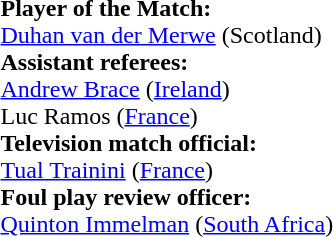<table style="width:100%">
<tr>
<td><br><strong>Player of the Match:</strong>
<br><a href='#'>Duhan van der Merwe</a> (Scotland)<br><strong>Assistant referees:</strong>
<br><a href='#'>Andrew Brace</a> (<a href='#'>Ireland</a>)
<br>Luc Ramos (<a href='#'>France</a>)
<br><strong>Television match official:</strong>
<br><a href='#'>Tual Trainini</a> (<a href='#'>France</a>)
<br><strong>Foul play review officer:</strong>
<br><a href='#'>Quinton Immelman</a> (<a href='#'>South Africa</a>)</td>
</tr>
</table>
